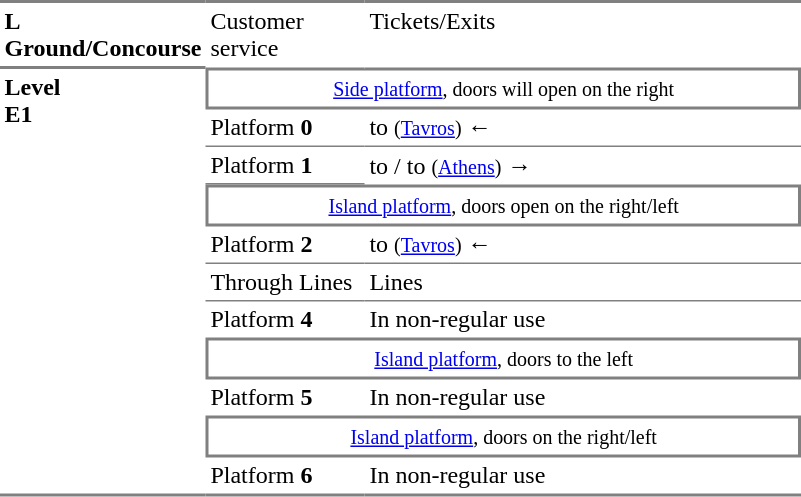<table table border=0 cellspacing=0 cellpadding=3>
<tr>
<td style="border-bottom:solid 2px gray;border-top:solid 2px gray;" width=50 valign=top><strong>L<br>Ground/Concourse</strong></td>
<td style="border-top:solid 2px gray;border-bottom:solid 1px gray;" width=100 valign=top>Customer service</td>
<td style="border-top:solid 2px gray;border-bottom:solid 1px gray;" width=285 valign=top>Tickets/Exits</td>
</tr>
<tr>
<td style="border-bottom:solid 2px gray;" rowspan=12 valign=top><strong>Level<br>Ε1</strong></td>
<td style="border-top:solid 1px gray;border-right:solid 2px gray;border-left:solid 2px gray;border-bottom:solid 2px gray;text-align:center;" colspan=2><small><a href='#'>Side platform</a>, doors will open on the right</small></td>
</tr>
<tr>
<td style="border-bottom:solid 1px gray;">Platform <strong>0</strong></td>
<td style="border-bottom:solid 1px gray;">  to  <small>(<a href='#'>Tavros</a>)</small> ←</td>
</tr>
<tr>
<td style="border-bottom:solid 1px gray;">Platform <strong>1</strong></td>
<td> to  /  to  <small>(<a href='#'>Athens</a>)</small> →</td>
</tr>
<tr>
<td style="border-top:solid 2px gray;border-right:solid 2px gray;border-left:solid 2px gray;border-bottom:solid 2px gray;text-align:center;" colspan=2><small><a href='#'>Island platform</a>, doors open on the right/left</small></td>
</tr>
<tr>
<td style="border-bottom:solid 1px gray;">Platform <strong>2</strong></td>
<td style="border-bottom:solid 1px gray;">  to  <small>(<a href='#'>Tavros</a>)</small> ←</td>
</tr>
<tr>
<td style="border-bottom:solid 1px gray;">Through Lines</td>
<td style="border-bottom:solid 1px gray;"> Lines</td>
</tr>
<tr>
<td>Platform <span><strong>4</strong></span></td>
<td>In non-regular use</td>
</tr>
<tr>
<td style="border-top:solid 2px gray;border-right:solid 2px gray;border-left:solid 2px gray;border-bottom:solid 2px gray;text-align:center;" colspan=2><small><a href='#'>Island platform</a>, doors to the left</small></td>
</tr>
<tr>
<td>Platform <span><strong>5</strong></span></td>
<td>In non-regular use</td>
</tr>
<tr>
<td style="border-top:solid 2px gray;border-right:solid 2px gray;border-left:solid 2px gray;border-bottom:solid 2px gray;text-align:center;" colspan=2><small><a href='#'>Island platform</a>, doors on the right/left</small></td>
</tr>
<tr>
<td style="border-bottom:solid 2px gray;">Platform <span><strong>6</strong></span></td>
<td style="border-bottom:solid 2px gray;">In non-regular use</td>
</tr>
</table>
